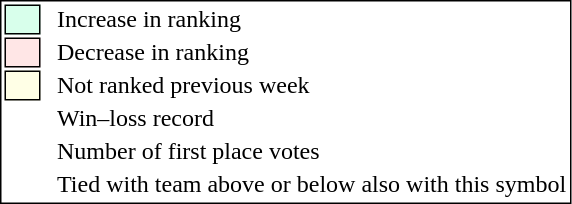<table style="border:1px solid black;">
<tr>
<td style="background:#D8FFEB; width:20px; border:1px solid black;"></td>
<td> </td>
<td>Increase in ranking</td>
</tr>
<tr>
<td style="background:#FFE6E6; width:20px; border:1px solid black;"></td>
<td> </td>
<td>Decrease in ranking</td>
</tr>
<tr>
<td style="background:#FFFFE6; width:20px; border:1px solid black;"></td>
<td> </td>
<td>Not ranked previous week</td>
</tr>
<tr>
<td></td>
<td> </td>
<td>Win–loss record</td>
</tr>
<tr>
<td></td>
<td> </td>
<td>Number of first place votes</td>
</tr>
<tr>
<td></td>
<td></td>
<td>Tied with team above or below also with this symbol</td>
</tr>
</table>
